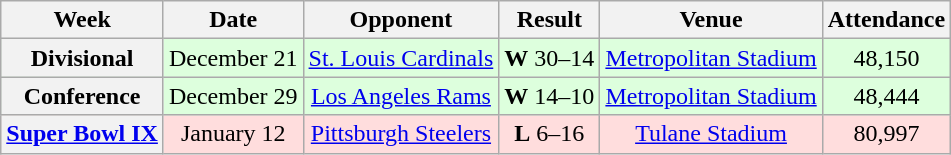<table class="wikitable" style="text-align:center">
<tr>
<th>Week</th>
<th>Date</th>
<th>Opponent</th>
<th>Result</th>
<th>Venue</th>
<th>Attendance</th>
</tr>
<tr style="background: #ddffdd">
<th>Divisional</th>
<td>December 21</td>
<td><a href='#'>St. Louis Cardinals</a></td>
<td><strong>W</strong> 30–14</td>
<td><a href='#'>Metropolitan Stadium</a></td>
<td>48,150</td>
</tr>
<tr style="background: #ddffdd">
<th>Conference</th>
<td>December 29</td>
<td><a href='#'>Los Angeles Rams</a></td>
<td><strong>W</strong> 14–10</td>
<td><a href='#'>Metropolitan Stadium</a></td>
<td>48,444</td>
</tr>
<tr style="background: #ffdddd">
<th><a href='#'>Super Bowl IX</a></th>
<td>January 12</td>
<td><a href='#'>Pittsburgh Steelers</a></td>
<td><strong>L</strong> 6–16</td>
<td><a href='#'>Tulane Stadium</a></td>
<td>80,997</td>
</tr>
</table>
